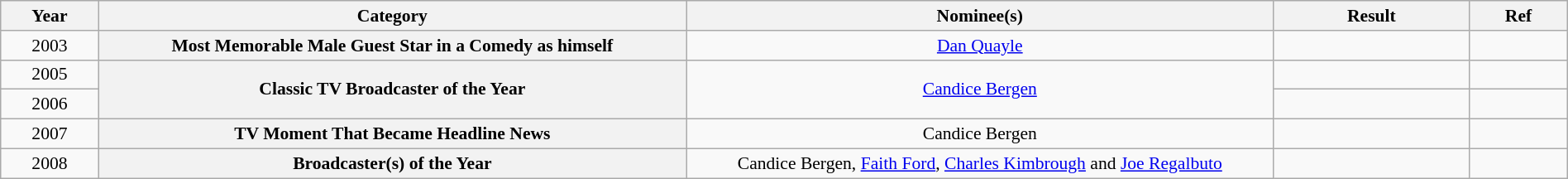<table class="wikitable plainrowheaders" style="font-size: 90%; text-align:center" width=100%>
<tr>
<th scope="col" width="5%">Year</th>
<th scope="col" width="30%">Category</th>
<th scope="col" width="30%">Nominee(s)</th>
<th scope="col" width="10%">Result</th>
<th scope="col" width="5%">Ref</th>
</tr>
<tr>
<td>2003</td>
<th scope="row" style="text-align:center">Most Memorable Male Guest Star in a Comedy as himself</th>
<td><a href='#'>Dan Quayle</a></td>
<td></td>
<td></td>
</tr>
<tr>
<td>2005</td>
<th scope="row" style="text-align:center" rowspan="2">Classic TV Broadcaster of the Year</th>
<td rowspan="2"><a href='#'>Candice Bergen</a></td>
<td></td>
<td></td>
</tr>
<tr>
<td>2006</td>
<td></td>
<td></td>
</tr>
<tr>
<td>2007</td>
<th scope="row" style="text-align:center">TV Moment That Became Headline News</th>
<td>Candice Bergen </td>
<td></td>
<td></td>
</tr>
<tr>
<td>2008</td>
<th scope="row" style="text-align:center">Broadcaster(s) of the Year</th>
<td>Candice Bergen, <a href='#'>Faith Ford</a>, <a href='#'>Charles Kimbrough</a> and <a href='#'>Joe Regalbuto</a></td>
<td></td>
<td></td>
</tr>
</table>
